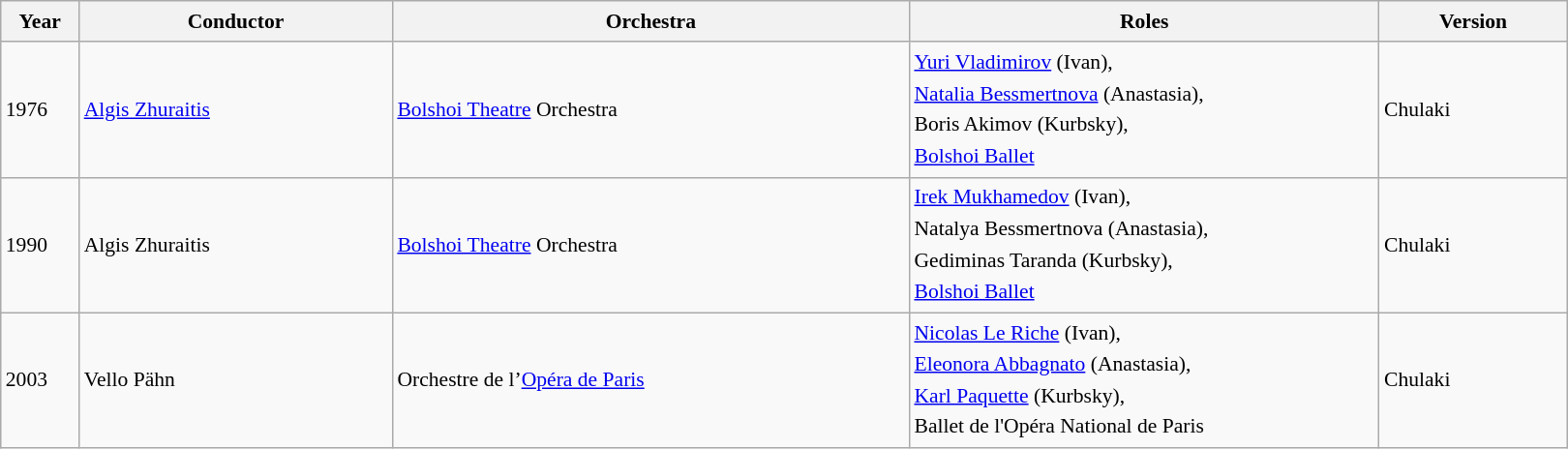<table class="wikitable" border="1"; style="width:75em; font-size:90%; line-height:1.5">
<tr>
<th style="width:5%;">Year</th>
<th style="width:20%;">Conductor</th>
<th style="width:33%;">Orchestra</th>
<th style="width:30%;">Roles</th>
<th style="width:12%;">Version</th>
</tr>
<tr>
<td>1976</td>
<td><a href='#'>Algis Zhuraitis</a></td>
<td><a href='#'>Bolshoi Theatre</a> Orchestra</td>
<td><a href='#'>Yuri Vladimirov</a> (Ivan),<br><a href='#'>Natalia Bessmertnova</a> (Anastasia),<br>Boris Akimov (Kurbsky),<br><a href='#'>Bolshoi Ballet</a></td>
<td>Chulaki</td>
</tr>
<tr>
<td>1990</td>
<td>Algis Zhuraitis</td>
<td><a href='#'>Bolshoi Theatre</a> Orchestra</td>
<td><a href='#'>Irek Mukhamedov</a> (Ivan),<br>Natalya Bessmertnova (Anastasia),<br>Gediminas Taranda (Kurbsky),<br><a href='#'>Bolshoi Ballet</a></td>
<td>Chulaki</td>
</tr>
<tr>
<td>2003</td>
<td>Vello Pähn</td>
<td>Orchestre de l’<a href='#'>Opéra de Paris</a></td>
<td><a href='#'>Nicolas Le Riche</a> (Ivan),<br><a href='#'>Eleonora Abbagnato</a> (Anastasia),<br><a href='#'>Karl Paquette</a> (Kurbsky),<br>Ballet de l'Opéra National de Paris</td>
<td>Chulaki</td>
</tr>
</table>
